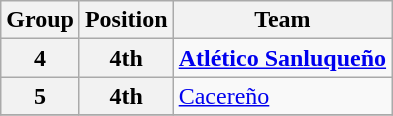<table class="wikitable">
<tr>
<th>Group</th>
<th>Position</th>
<th>Team</th>
</tr>
<tr>
<th>4</th>
<th>4th</th>
<td><strong><a href='#'>Atlético Sanluqueño</a></strong></td>
</tr>
<tr>
<th>5</th>
<th>4th</th>
<td><a href='#'>Cacereño</a></td>
</tr>
<tr>
</tr>
</table>
